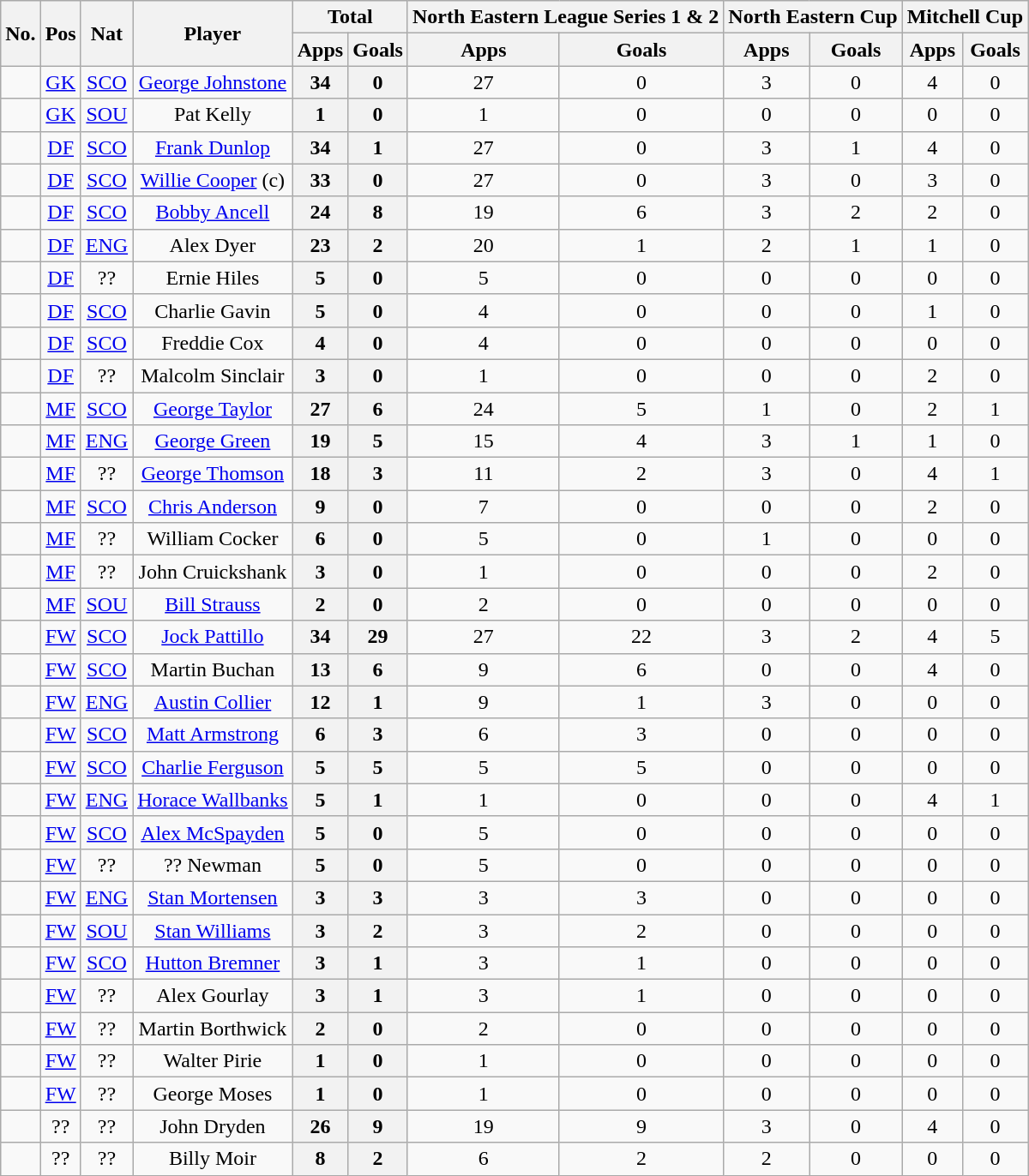<table class="wikitable sortable" style="text-align: center;">
<tr>
<th rowspan="2"><abbr>No.</abbr></th>
<th rowspan="2"><abbr>Pos</abbr></th>
<th rowspan="2"><abbr>Nat</abbr></th>
<th rowspan="2">Player</th>
<th colspan="2">Total</th>
<th colspan="2">North Eastern League Series 1 & 2</th>
<th colspan="2">North Eastern Cup</th>
<th colspan="2">Mitchell Cup</th>
</tr>
<tr>
<th>Apps</th>
<th>Goals</th>
<th>Apps</th>
<th>Goals</th>
<th>Apps</th>
<th>Goals</th>
<th>Apps</th>
<th>Goals</th>
</tr>
<tr>
<td></td>
<td><a href='#'>GK</a></td>
<td> <a href='#'>SCO</a></td>
<td><a href='#'>George Johnstone</a></td>
<th>34</th>
<th>0</th>
<td>27</td>
<td>0</td>
<td>3</td>
<td>0</td>
<td>4</td>
<td>0</td>
</tr>
<tr>
<td></td>
<td><a href='#'>GK</a></td>
<td> <a href='#'>SOU</a></td>
<td>Pat Kelly</td>
<th>1</th>
<th>0</th>
<td>1</td>
<td>0</td>
<td>0</td>
<td>0</td>
<td>0</td>
<td>0</td>
</tr>
<tr>
<td></td>
<td><a href='#'>DF</a></td>
<td> <a href='#'>SCO</a></td>
<td><a href='#'>Frank Dunlop</a></td>
<th>34</th>
<th>1</th>
<td>27</td>
<td>0</td>
<td>3</td>
<td>1</td>
<td>4</td>
<td>0</td>
</tr>
<tr>
<td></td>
<td><a href='#'>DF</a></td>
<td> <a href='#'>SCO</a></td>
<td><a href='#'>Willie Cooper</a> (c)</td>
<th>33</th>
<th>0</th>
<td>27</td>
<td>0</td>
<td>3</td>
<td>0</td>
<td>3</td>
<td>0</td>
</tr>
<tr>
<td></td>
<td><a href='#'>DF</a></td>
<td> <a href='#'>SCO</a></td>
<td><a href='#'>Bobby Ancell</a></td>
<th>24</th>
<th>8</th>
<td>19</td>
<td>6</td>
<td>3</td>
<td>2</td>
<td>2</td>
<td>0</td>
</tr>
<tr>
<td></td>
<td><a href='#'>DF</a></td>
<td> <a href='#'>ENG</a></td>
<td>Alex Dyer</td>
<th>23</th>
<th>2</th>
<td>20</td>
<td>1</td>
<td>2</td>
<td>1</td>
<td>1</td>
<td>0</td>
</tr>
<tr>
<td></td>
<td><a href='#'>DF</a></td>
<td>??</td>
<td>Ernie Hiles</td>
<th>5</th>
<th>0</th>
<td>5</td>
<td>0</td>
<td>0</td>
<td>0</td>
<td>0</td>
<td>0</td>
</tr>
<tr>
<td></td>
<td><a href='#'>DF</a></td>
<td> <a href='#'>SCO</a></td>
<td>Charlie Gavin</td>
<th>5</th>
<th>0</th>
<td>4</td>
<td>0</td>
<td>0</td>
<td>0</td>
<td>1</td>
<td>0</td>
</tr>
<tr>
<td></td>
<td><a href='#'>DF</a></td>
<td> <a href='#'>SCO</a></td>
<td>Freddie Cox</td>
<th>4</th>
<th>0</th>
<td>4</td>
<td>0</td>
<td>0</td>
<td>0</td>
<td>0</td>
<td>0</td>
</tr>
<tr>
<td></td>
<td><a href='#'>DF</a></td>
<td>??</td>
<td>Malcolm Sinclair</td>
<th>3</th>
<th>0</th>
<td>1</td>
<td>0</td>
<td>0</td>
<td>0</td>
<td>2</td>
<td>0</td>
</tr>
<tr>
<td></td>
<td><a href='#'>MF</a></td>
<td> <a href='#'>SCO</a></td>
<td><a href='#'>George Taylor</a></td>
<th>27</th>
<th>6</th>
<td>24</td>
<td>5</td>
<td>1</td>
<td>0</td>
<td>2</td>
<td>1</td>
</tr>
<tr>
<td></td>
<td><a href='#'>MF</a></td>
<td> <a href='#'>ENG</a></td>
<td><a href='#'>George Green</a></td>
<th>19</th>
<th>5</th>
<td>15</td>
<td>4</td>
<td>3</td>
<td>1</td>
<td>1</td>
<td>0</td>
</tr>
<tr>
<td></td>
<td><a href='#'>MF</a></td>
<td>??</td>
<td><a href='#'>George Thomson</a></td>
<th>18</th>
<th>3</th>
<td>11</td>
<td>2</td>
<td>3</td>
<td>0</td>
<td>4</td>
<td>1</td>
</tr>
<tr>
<td></td>
<td><a href='#'>MF</a></td>
<td> <a href='#'>SCO</a></td>
<td><a href='#'>Chris Anderson</a></td>
<th>9</th>
<th>0</th>
<td>7</td>
<td>0</td>
<td>0</td>
<td>0</td>
<td>2</td>
<td>0</td>
</tr>
<tr>
<td></td>
<td><a href='#'>MF</a></td>
<td>??</td>
<td>William Cocker</td>
<th>6</th>
<th>0</th>
<td>5</td>
<td>0</td>
<td>1</td>
<td>0</td>
<td>0</td>
<td>0</td>
</tr>
<tr>
<td></td>
<td><a href='#'>MF</a></td>
<td>??</td>
<td>John Cruickshank</td>
<th>3</th>
<th>0</th>
<td>1</td>
<td>0</td>
<td>0</td>
<td>0</td>
<td>2</td>
<td>0</td>
</tr>
<tr>
<td></td>
<td><a href='#'>MF</a></td>
<td> <a href='#'>SOU</a></td>
<td><a href='#'>Bill Strauss</a></td>
<th>2</th>
<th>0</th>
<td>2</td>
<td>0</td>
<td>0</td>
<td>0</td>
<td>0</td>
<td>0</td>
</tr>
<tr>
<td></td>
<td><a href='#'>FW</a></td>
<td> <a href='#'>SCO</a></td>
<td><a href='#'>Jock Pattillo</a></td>
<th>34</th>
<th>29</th>
<td>27</td>
<td>22</td>
<td>3</td>
<td>2</td>
<td>4</td>
<td>5</td>
</tr>
<tr>
<td></td>
<td><a href='#'>FW</a></td>
<td> <a href='#'>SCO</a></td>
<td>Martin Buchan</td>
<th>13</th>
<th>6</th>
<td>9</td>
<td>6</td>
<td>0</td>
<td>0</td>
<td>4</td>
<td>0</td>
</tr>
<tr>
<td></td>
<td><a href='#'>FW</a></td>
<td> <a href='#'>ENG</a></td>
<td><a href='#'>Austin Collier</a></td>
<th>12</th>
<th>1</th>
<td>9</td>
<td>1</td>
<td>3</td>
<td>0</td>
<td>0</td>
<td>0</td>
</tr>
<tr>
<td></td>
<td><a href='#'>FW</a></td>
<td> <a href='#'>SCO</a></td>
<td><a href='#'>Matt Armstrong</a></td>
<th>6</th>
<th>3</th>
<td>6</td>
<td>3</td>
<td>0</td>
<td>0</td>
<td>0</td>
<td>0</td>
</tr>
<tr>
<td></td>
<td><a href='#'>FW</a></td>
<td> <a href='#'>SCO</a></td>
<td><a href='#'>Charlie Ferguson</a></td>
<th>5</th>
<th>5</th>
<td>5</td>
<td>5</td>
<td>0</td>
<td>0</td>
<td>0</td>
<td>0</td>
</tr>
<tr>
<td></td>
<td><a href='#'>FW</a></td>
<td> <a href='#'>ENG</a></td>
<td><a href='#'>Horace Wallbanks</a></td>
<th>5</th>
<th>1</th>
<td>1</td>
<td>0</td>
<td>0</td>
<td>0</td>
<td>4</td>
<td>1</td>
</tr>
<tr>
<td></td>
<td><a href='#'>FW</a></td>
<td> <a href='#'>SCO</a></td>
<td><a href='#'>Alex McSpayden</a></td>
<th>5</th>
<th>0</th>
<td>5</td>
<td>0</td>
<td>0</td>
<td>0</td>
<td>0</td>
<td>0</td>
</tr>
<tr>
<td></td>
<td><a href='#'>FW</a></td>
<td>??</td>
<td>?? Newman</td>
<th>5</th>
<th>0</th>
<td>5</td>
<td>0</td>
<td>0</td>
<td>0</td>
<td>0</td>
<td>0</td>
</tr>
<tr>
<td></td>
<td><a href='#'>FW</a></td>
<td> <a href='#'>ENG</a></td>
<td><a href='#'>Stan Mortensen</a></td>
<th>3</th>
<th>3</th>
<td>3</td>
<td>3</td>
<td>0</td>
<td>0</td>
<td>0</td>
<td>0</td>
</tr>
<tr>
<td></td>
<td><a href='#'>FW</a></td>
<td> <a href='#'>SOU</a></td>
<td><a href='#'>Stan Williams</a></td>
<th>3</th>
<th>2</th>
<td>3</td>
<td>2</td>
<td>0</td>
<td>0</td>
<td>0</td>
<td>0</td>
</tr>
<tr>
<td></td>
<td><a href='#'>FW</a></td>
<td> <a href='#'>SCO</a></td>
<td><a href='#'>Hutton Bremner</a></td>
<th>3</th>
<th>1</th>
<td>3</td>
<td>1</td>
<td>0</td>
<td>0</td>
<td>0</td>
<td>0</td>
</tr>
<tr>
<td></td>
<td><a href='#'>FW</a></td>
<td>??</td>
<td>Alex Gourlay</td>
<th>3</th>
<th>1</th>
<td>3</td>
<td>1</td>
<td>0</td>
<td>0</td>
<td>0</td>
<td>0</td>
</tr>
<tr>
<td></td>
<td><a href='#'>FW</a></td>
<td>??</td>
<td>Martin Borthwick</td>
<th>2</th>
<th>0</th>
<td>2</td>
<td>0</td>
<td>0</td>
<td>0</td>
<td>0</td>
<td>0</td>
</tr>
<tr>
<td></td>
<td><a href='#'>FW</a></td>
<td>??</td>
<td>Walter Pirie</td>
<th>1</th>
<th>0</th>
<td>1</td>
<td>0</td>
<td>0</td>
<td>0</td>
<td>0</td>
<td>0</td>
</tr>
<tr>
<td></td>
<td><a href='#'>FW</a></td>
<td>??</td>
<td>George Moses</td>
<th>1</th>
<th>0</th>
<td>1</td>
<td>0</td>
<td>0</td>
<td>0</td>
<td>0</td>
<td>0</td>
</tr>
<tr>
<td></td>
<td>??</td>
<td>??</td>
<td>John Dryden</td>
<th>26</th>
<th>9</th>
<td>19</td>
<td>9</td>
<td>3</td>
<td>0</td>
<td>4</td>
<td>0</td>
</tr>
<tr>
<td></td>
<td>??</td>
<td>??</td>
<td>Billy Moir</td>
<th>8</th>
<th>2</th>
<td>6</td>
<td>2</td>
<td>2</td>
<td>0</td>
<td>0</td>
<td>0</td>
</tr>
</table>
